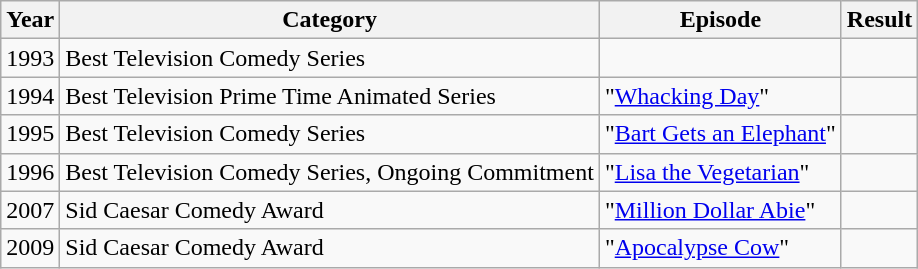<table class="wikitable">
<tr>
<th>Year</th>
<th>Category</th>
<th>Episode</th>
<th>Result</th>
</tr>
<tr>
<td>1993</td>
<td>Best Television Comedy Series</td>
<td></td>
<td></td>
</tr>
<tr>
<td>1994</td>
<td>Best Television Prime Time Animated Series</td>
<td>"<a href='#'>Whacking Day</a>"</td>
<td></td>
</tr>
<tr>
<td>1995</td>
<td>Best Television Comedy Series</td>
<td>"<a href='#'>Bart Gets an Elephant</a>"</td>
<td></td>
</tr>
<tr>
<td>1996</td>
<td>Best Television Comedy Series, Ongoing Commitment</td>
<td>"<a href='#'>Lisa the Vegetarian</a>"</td>
<td></td>
</tr>
<tr>
<td>2007</td>
<td>Sid Caesar Comedy Award</td>
<td>"<a href='#'>Million Dollar Abie</a>"</td>
<td></td>
</tr>
<tr>
<td>2009</td>
<td>Sid Caesar Comedy Award</td>
<td>"<a href='#'>Apocalypse Cow</a>"</td>
<td></td>
</tr>
</table>
